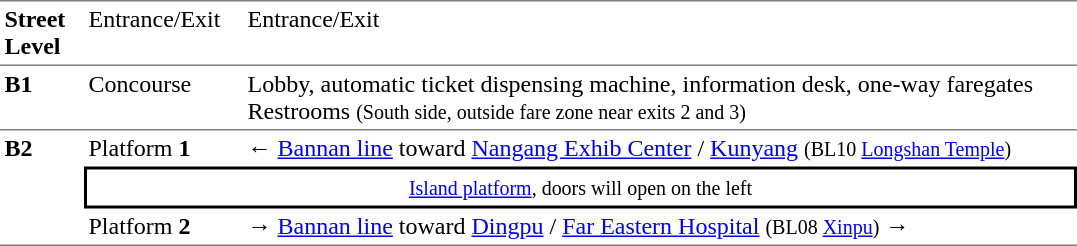<table table border=0 cellspacing=0 cellpadding=3>
<tr>
<td style="border-top:solid 1px gray;border-bottom:solid 1px gray;" width=50 valign=top><strong>Street Level</strong></td>
<td style="border-top:solid 1px gray;border-bottom:solid 1px gray;" width=100 valign=top>Entrance/Exit</td>
<td style="border-top:solid 1px gray;border-bottom:solid 1px gray;" width=550 valign=top>Entrance/Exit</td>
</tr>
<tr>
<td style="border-bottom:solid 1px gray;" width=50 valign=top><strong>B1</strong></td>
<td style="border-bottom:solid 1px gray;" width=100 valign=top>Concourse</td>
<td style="border-bottom:solid 1px gray;" width=550 valign=top>Lobby, automatic ticket dispensing machine, information desk, one-way faregates<br>Restrooms <small>(South side, outside fare zone near exits 2 and 3)</small></td>
</tr>
<tr>
<td style="border-bottom:solid 1px gray;" rowspan=3 valign=top><strong>B2</strong></td>
<td>Platform <span><strong>1</strong></span></td>
<td>←  <a href='#'>Bannan line</a> toward <a href='#'>Nangang Exhib Center</a> / <a href='#'>Kunyang</a> <small>(BL10 <a href='#'>Longshan Temple</a>)</small></td>
</tr>
<tr>
<td style="border-top:solid 2px black;border-right:solid 2px black;border-left:solid 2px black;border-bottom:solid 2px black;text-align:center;" colspan=2><small><a href='#'>Island platform</a>, doors will open on the left</small></td>
</tr>
<tr>
<td style="border-bottom:solid 1px gray;">Platform <span><strong>2</strong></span></td>
<td style="border-bottom:solid 1px gray;"><span>→</span>  <a href='#'>Bannan line</a> toward <a href='#'>Dingpu</a> / <a href='#'>Far Eastern Hospital</a> <small>(BL08 <a href='#'>Xinpu</a>)</small> →</td>
</tr>
</table>
